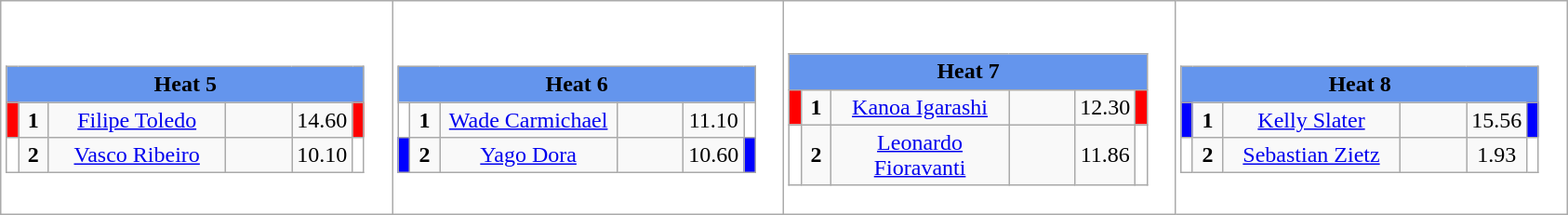<table class="wikitable" style="background:#fff;">
<tr>
<td><div><br><table class="wikitable">
<tr>
<td colspan="6"  style="text-align:center; background:#6495ed;"><strong>Heat 5</strong></td>
</tr>
<tr>
<td style="width:01px; background: #f00;"></td>
<td style="width:14px; text-align:center;"><strong>1</strong></td>
<td style="width:120px; text-align:center;"><a href='#'>Filipe Toledo</a></td>
<td style="width:40px; text-align:center;"></td>
<td style="width:20px; text-align:center;">14.60</td>
<td style="width:01px; background: #f00;"></td>
</tr>
<tr>
<td style="width:01px; background: #fff;"></td>
<td style="width:14px; text-align:center;"><strong>2</strong></td>
<td style="width:120px; text-align:center;"><a href='#'>Vasco Ribeiro</a></td>
<td style="width:40px; text-align:center;"></td>
<td style="width:20px; text-align:center;">10.10</td>
<td style="width:01px; background: #fff;"></td>
</tr>
</table>
</div></td>
<td><div><br><table class="wikitable">
<tr>
<td colspan="6"  style="text-align:center; background:#6495ed;"><strong>Heat 6</strong></td>
</tr>
<tr>
<td style="width:01px; background: #fff;"></td>
<td style="width:14px; text-align:center;"><strong>1</strong></td>
<td style="width:120px; text-align:center;"><a href='#'>Wade Carmichael</a></td>
<td style="width:40px; text-align:center;"></td>
<td style="width:20px; text-align:center;">11.10</td>
<td style="width:01px; background: #fff;"></td>
</tr>
<tr>
<td style="width:01px; background: #00f;"></td>
<td style="width:14px; text-align:center;"><strong>2</strong></td>
<td style="width:120px; text-align:center;"><a href='#'>Yago Dora</a></td>
<td style="width:40px; text-align:center;"></td>
<td style="width:20px; text-align:center;">10.60</td>
<td style="width:01px; background: #00f;"></td>
</tr>
</table>
</div></td>
<td><div><br><table class="wikitable">
<tr>
<td colspan="6"  style="text-align:center; background:#6495ed;"><strong>Heat 7</strong></td>
</tr>
<tr>
<td style="width:01px; background: #f00;"></td>
<td style="width:14px; text-align:center;"><strong>1</strong></td>
<td style="width:120px; text-align:center;"><a href='#'>Kanoa Igarashi</a></td>
<td style="width:40px; text-align:center;"></td>
<td style="width:20px; text-align:center;">12.30</td>
<td style="width:01px; background: #f00;"></td>
</tr>
<tr>
<td style="width:01px; background: #fff;"></td>
<td style="width:14px; text-align:center;"><strong>2</strong></td>
<td style="width:120px; text-align:center;"><a href='#'>Leonardo Fioravanti</a></td>
<td style="width:40px; text-align:center;"></td>
<td style="width:20px; text-align:center;">11.86</td>
<td style="width:01px; background: #fff;"></td>
</tr>
</table>
</div></td>
<td><div><br><table class="wikitable">
<tr>
<td colspan="6"  style="text-align:center; background:#6495ed;"><strong>Heat 8</strong></td>
</tr>
<tr>
<td style="width:01px; background: #00f;"></td>
<td style="width:14px; text-align:center;"><strong>1</strong></td>
<td style="width:120px; text-align:center;"><a href='#'>Kelly Slater</a></td>
<td style="width:40px; text-align:center;"></td>
<td style="width:20px; text-align:center;">15.56</td>
<td style="width:01px; background: #00f;"></td>
</tr>
<tr>
<td style="width:01px; background: #fff;"></td>
<td style="width:14px; text-align:center;"><strong>2</strong></td>
<td style="width:120px; text-align:center;"><a href='#'>Sebastian Zietz</a></td>
<td style="width:40px; text-align:center;"></td>
<td style="width:20px; text-align:center;">1.93</td>
<td style="width:01px; background: #fff;"></td>
</tr>
</table>
</div></td>
</tr>
</table>
